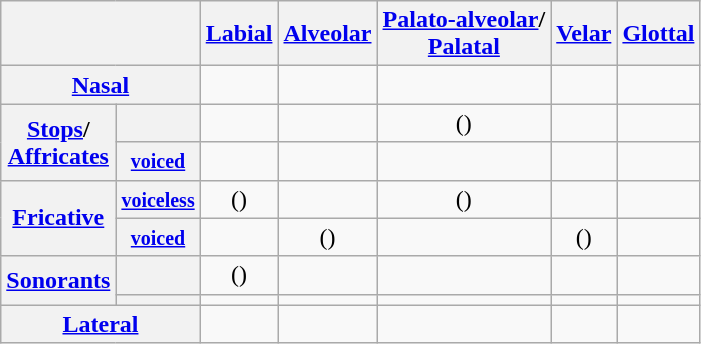<table class="wikitable" style="text-align: center;">
<tr>
<th colspan="2"></th>
<th><a href='#'>Labial</a></th>
<th><a href='#'>Alveolar</a></th>
<th><a href='#'>Palato-alveolar</a>/<br><a href='#'>Palatal</a></th>
<th><a href='#'>Velar</a></th>
<th><a href='#'>Glottal</a></th>
</tr>
<tr>
<th colspan="2"><a href='#'>Nasal</a></th>
<td></td>
<td></td>
<td></td>
<td></td>
<td></td>
</tr>
<tr>
<th rowspan="2"><a href='#'>Stops</a>/<br><a href='#'>Affricates</a></th>
<th></th>
<td> </td>
<td> </td>
<td>()</td>
<td> </td>
<td></td>
</tr>
<tr>
<th><small><a href='#'>voiced</a></small></th>
<td></td>
<td></td>
<td></td>
<td></td>
<td></td>
</tr>
<tr>
<th rowspan="2"><a href='#'>Fricative</a></th>
<th><small><a href='#'>voiceless</a></small></th>
<td>()</td>
<td></td>
<td>()</td>
<td></td>
<td></td>
</tr>
<tr>
<th><small><a href='#'>voiced</a></small></th>
<td></td>
<td>()</td>
<td></td>
<td>()</td>
<td></td>
</tr>
<tr>
<th rowspan="2"><a href='#'>Sonorants</a></th>
<th></th>
<td>() </td>
<td></td>
<td>  </td>
<td></td>
<td></td>
</tr>
<tr>
<th></th>
<td> </td>
<td> </td>
<td> </td>
<td></td>
<td></td>
</tr>
<tr>
<th colspan="2"><a href='#'>Lateral</a></th>
<td></td>
<td></td>
<td></td>
<td></td>
<td></td>
</tr>
</table>
